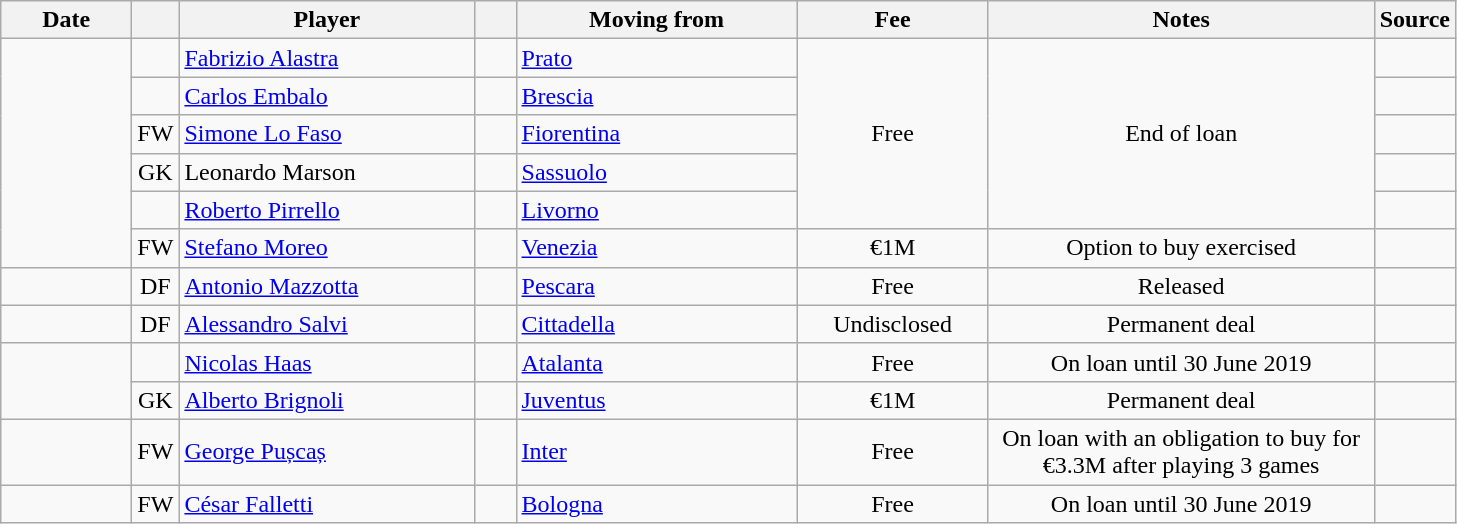<table class="wikitable sortable">
<tr>
<th style="width:80px;">Date</th>
<th style="width:20px;"></th>
<th style="width:190px;">Player</th>
<th style="width:20px;"></th>
<th style="width:180px;">Moving from</th>
<th style="width:120px;" class="unsortable">Fee</th>
<th style="width:250px;" class="unsortable">Notes</th>
<th style="width:20px;">Source</th>
</tr>
<tr>
<td rowspan="6"></td>
<td align="center"></td>
<td> <a href='#'>Fabrizio Alastra</a></td>
<td align="center"></td>
<td> <a href='#'>Prato</a></td>
<td rowspan="5" align="center">Free</td>
<td rowspan="5" align="center">End of loan</td>
<td></td>
</tr>
<tr>
<td align="center"></td>
<td> <a href='#'>Carlos Embalo</a></td>
<td align="center"></td>
<td> <a href='#'>Brescia</a></td>
<td></td>
</tr>
<tr>
<td align="center">FW</td>
<td> <a href='#'>Simone Lo Faso</a></td>
<td align="center"></td>
<td> <a href='#'>Fiorentina</a></td>
<td></td>
</tr>
<tr>
<td align="center">GK</td>
<td> Leonardo Marson</td>
<td align="center"></td>
<td> <a href='#'>Sassuolo</a></td>
<td></td>
</tr>
<tr>
<td align="center"></td>
<td> <a href='#'>Roberto Pirrello</a></td>
<td align="center"></td>
<td> <a href='#'>Livorno</a></td>
<td></td>
</tr>
<tr>
<td align="center">FW</td>
<td> <a href='#'>Stefano Moreo</a></td>
<td align="center"></td>
<td> <a href='#'>Venezia</a></td>
<td align=center>€1M</td>
<td align=center>Option to buy exercised</td>
<td><small></small></td>
</tr>
<tr>
<td></td>
<td align="center">DF</td>
<td> <a href='#'>Antonio Mazzotta</a></td>
<td align=center></td>
<td> <a href='#'>Pescara</a></td>
<td align=center>Free</td>
<td align=center>Released</td>
<td><small></small></td>
</tr>
<tr>
<td></td>
<td align="center">DF</td>
<td> <a href='#'>Alessandro Salvi</a></td>
<td align=center></td>
<td> <a href='#'>Cittadella</a></td>
<td align=center>Undisclosed</td>
<td align=center>Permanent deal</td>
<td><small></small></td>
</tr>
<tr>
<td rowspan="2"></td>
<td align="center"></td>
<td> <a href='#'>Nicolas Haas</a></td>
<td align=center></td>
<td> <a href='#'>Atalanta</a></td>
<td align=center>Free</td>
<td align=center>On loan until 30 June 2019</td>
<td><small></small></td>
</tr>
<tr>
<td align="center">GK</td>
<td> <a href='#'>Alberto Brignoli</a></td>
<td align=center></td>
<td> <a href='#'>Juventus</a></td>
<td align=center>€1M</td>
<td align=center>Permanent deal</td>
<td><small></small></td>
</tr>
<tr>
<td></td>
<td align="center">FW</td>
<td> <a href='#'>George Pușcaș</a></td>
<td align=center></td>
<td> <a href='#'>Inter</a></td>
<td align=center>Free</td>
<td align=center>On loan with an obligation to buy for €3.3M after playing 3 games</td>
<td><small></small></td>
</tr>
<tr>
<td></td>
<td align="center">FW</td>
<td> <a href='#'>César Falletti</a></td>
<td align=center></td>
<td> <a href='#'>Bologna</a></td>
<td align=center>Free</td>
<td align=center>On loan until 30 June 2019</td>
<td><small></small></td>
</tr>
</table>
